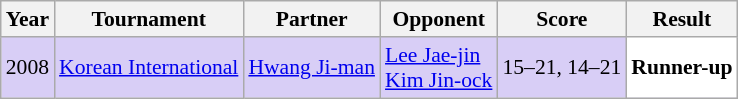<table class="sortable wikitable" style="font-size: 90%;">
<tr>
<th>Year</th>
<th>Tournament</th>
<th>Partner</th>
<th>Opponent</th>
<th>Score</th>
<th>Result</th>
</tr>
<tr style="background:#D8CEF6">
<td align="center">2008</td>
<td align="left"><a href='#'>Korean International</a></td>
<td align="left"> <a href='#'>Hwang Ji-man</a></td>
<td align="left"> <a href='#'>Lee Jae-jin</a><br> <a href='#'>Kim Jin-ock</a></td>
<td align="left">15–21, 14–21</td>
<td style="text-align:left; background:white"> <strong>Runner-up</strong></td>
</tr>
</table>
